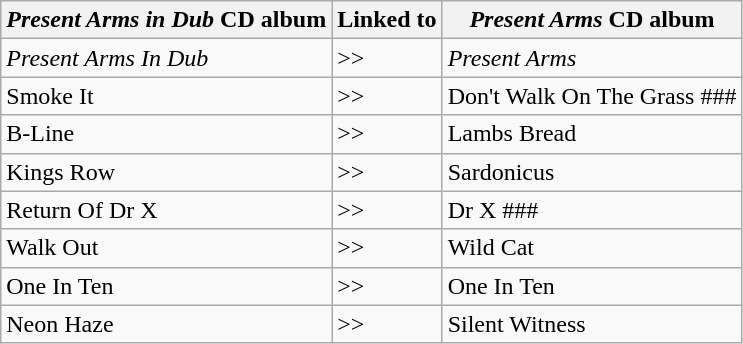<table class="wikitable">
<tr>
<th><em>Present Arms in Dub</em> CD album</th>
<th>Linked to</th>
<th><em>Present Arms</em> CD album</th>
</tr>
<tr>
<td><em>Present Arms In Dub</em></td>
<td>>></td>
<td><em>Present Arms</em></td>
</tr>
<tr>
<td>Smoke It</td>
<td>>></td>
<td>Don't Walk On The Grass  ###</td>
</tr>
<tr>
<td>B-Line</td>
<td>>></td>
<td>Lambs Bread</td>
</tr>
<tr>
<td>Kings Row</td>
<td>>></td>
<td>Sardonicus</td>
</tr>
<tr>
<td>Return Of Dr X</td>
<td>>></td>
<td>Dr X  ###</td>
</tr>
<tr>
<td>Walk Out</td>
<td>>></td>
<td>Wild Cat</td>
</tr>
<tr>
<td>One In Ten</td>
<td>>></td>
<td>One In Ten</td>
</tr>
<tr>
<td>Neon Haze</td>
<td>>></td>
<td>Silent Witness</td>
</tr>
</table>
